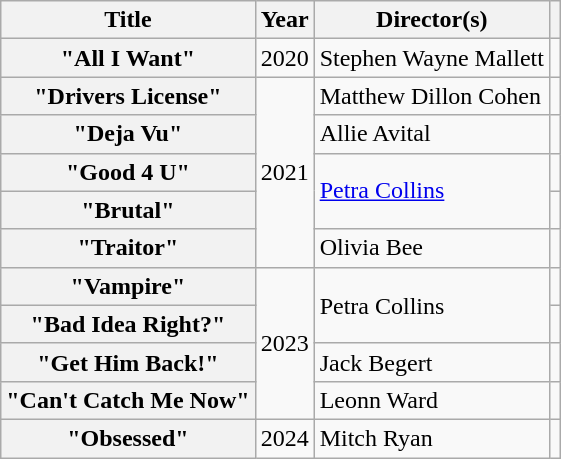<table class="wikitable plainrowheaders">
<tr>
<th scope="col" style="text-align:center;">Title</th>
<th scope="col" style="text-align:center;">Year</th>
<th scope="col" style="text-align:center;">Director(s)</th>
<th scope="col" style="text-align:center;"></th>
</tr>
<tr>
<th scope="row">"All I Want"</th>
<td>2020</td>
<td>Stephen Wayne Mallett</td>
<td></td>
</tr>
<tr>
<th scope="row">"Drivers License"</th>
<td rowspan="5">2021</td>
<td>Matthew Dillon Cohen</td>
<td></td>
</tr>
<tr>
<th scope="row">"Deja Vu"</th>
<td>Allie Avital</td>
<td></td>
</tr>
<tr>
<th scope="row">"Good 4 U"</th>
<td rowspan="2"><a href='#'>Petra Collins</a></td>
<td></td>
</tr>
<tr>
<th scope="row">"Brutal"</th>
<td></td>
</tr>
<tr>
<th scope="row">"Traitor"</th>
<td>Olivia Bee</td>
<td></td>
</tr>
<tr>
<th scope="row">"Vampire"</th>
<td rowspan="4">2023</td>
<td rowspan="2">Petra Collins</td>
<td></td>
</tr>
<tr>
<th scope="row">"Bad Idea Right?"</th>
<td></td>
</tr>
<tr>
<th scope="row">"Get Him Back!"</th>
<td>Jack Begert</td>
<td></td>
</tr>
<tr>
<th scope="row">"Can't Catch Me Now"</th>
<td>Leonn Ward</td>
<td></td>
</tr>
<tr>
<th scope="row">"Obsessed"</th>
<td>2024</td>
<td>Mitch Ryan</td>
<td></td>
</tr>
</table>
